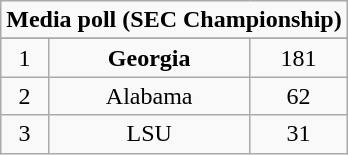<table class="wikitable">
<tr align="center">
<td align="center" Colspan="3"><strong>Media poll (SEC Championship)</strong></td>
</tr>
<tr align="center">
</tr>
<tr align="center">
<td>1</td>
<td><strong>Georgia</strong></td>
<td>181</td>
</tr>
<tr align="center">
<td>2</td>
<td>Alabama</td>
<td>62</td>
</tr>
<tr align="center">
<td>3</td>
<td>LSU</td>
<td>31</td>
</tr>
</table>
